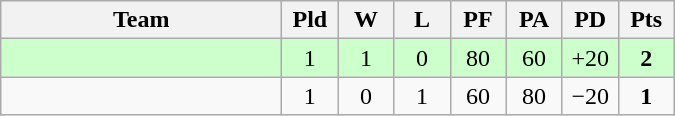<table class=wikitable style="text-align:center">
<tr>
<th width=180>Team</th>
<th width=30>Pld</th>
<th width=30>W</th>
<th width=30>L</th>
<th width=30>PF</th>
<th width=30>PA</th>
<th width=30>PD</th>
<th width=30>Pts</th>
</tr>
<tr bgcolor="#ccffcc">
<td align="left"></td>
<td>1</td>
<td>1</td>
<td>0</td>
<td>80</td>
<td>60</td>
<td>+20</td>
<td><strong>2</strong></td>
</tr>
<tr>
<td align="left"></td>
<td>1</td>
<td>0</td>
<td>1</td>
<td>60</td>
<td>80</td>
<td>−20</td>
<td><strong>1</strong></td>
</tr>
</table>
